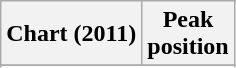<table class="wikitable plainrowheaders sortable">
<tr>
<th scope="col">Chart (2011)</th>
<th scope="col">Peak<br>position</th>
</tr>
<tr>
</tr>
<tr>
</tr>
</table>
